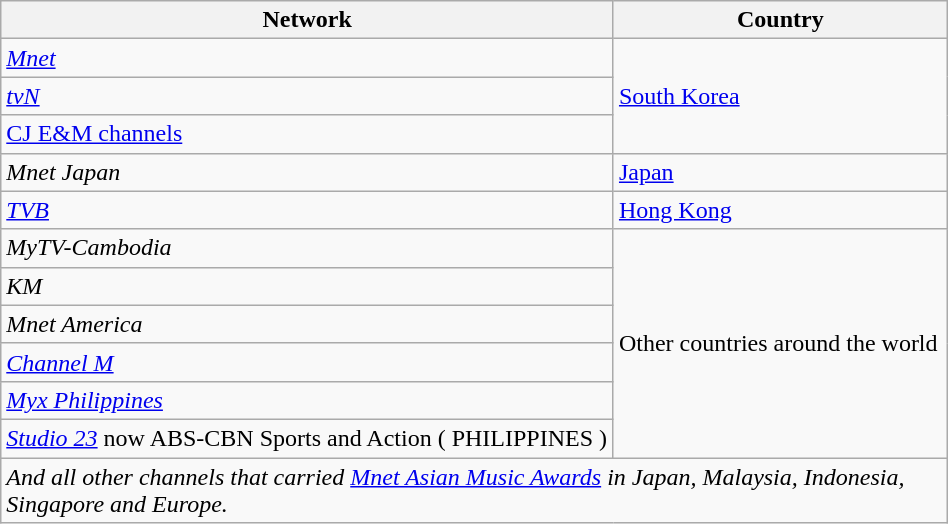<table class="wikitable" style="width:50%;">
<tr>
<th>Network</th>
<th>Country</th>
</tr>
<tr>
<td><em><a href='#'>Mnet</a></em></td>
<td rowspan=3><a href='#'>South Korea</a></td>
</tr>
<tr>
<td><em><a href='#'>tvN</a></em></td>
</tr>
<tr>
<td><a href='#'>CJ E&M channels</a></td>
</tr>
<tr>
<td><em>Mnet Japan</em></td>
<td><a href='#'>Japan</a></td>
</tr>
<tr>
<td><em><a href='#'>TVB</a></em></td>
<td><a href='#'>Hong Kong</a></td>
</tr>
<tr>
<td><em>MyTV-Cambodia</em></td>
<td rowspan=6>Other countries around the world</td>
</tr>
<tr>
<td><em>KM</em></td>
</tr>
<tr>
<td><em>Mnet America</em></td>
</tr>
<tr>
<td><em><a href='#'>Channel M</a></em></td>
</tr>
<tr>
<td><em><a href='#'>Myx Philippines</a></em></td>
</tr>
<tr>
<td><em><a href='#'>Studio 23</a></em> now ABS-CBN Sports and Action ( PHILIPPINES )</td>
</tr>
<tr>
<td colspan=2><em>And all other channels that carried <a href='#'>Mnet Asian Music Awards</a> in Japan, Malaysia, Indonesia, Singapore and Europe.</em></td>
</tr>
</table>
